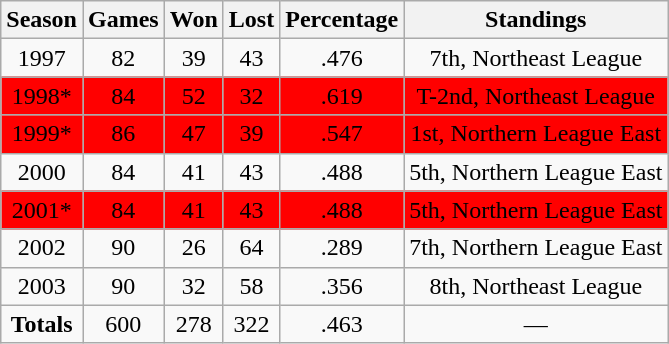<table class="wikitable" style="text-align:center">
<tr>
<th>Season</th>
<th>Games</th>
<th>Won</th>
<th>Lost</th>
<th>Percentage</th>
<th>Standings</th>
</tr>
<tr>
<td>1997</td>
<td>82</td>
<td>39</td>
<td>43</td>
<td>.476</td>
<td>7th, Northeast League</td>
</tr>
<tr bgcolor="#FF0000">
<td>1998*</td>
<td>84</td>
<td>52</td>
<td>32</td>
<td>.619</td>
<td>T-2nd, Northeast League</td>
</tr>
<tr bgcolor="#FF0000">
<td>1999*</td>
<td>86</td>
<td>47</td>
<td>39</td>
<td>.547</td>
<td>1st, Northern League East</td>
</tr>
<tr>
<td>2000</td>
<td>84</td>
<td>41</td>
<td>43</td>
<td>.488</td>
<td>5th, Northern League East</td>
</tr>
<tr bgcolor="#FF0000">
<td>2001*</td>
<td>84</td>
<td>41</td>
<td>43</td>
<td>.488</td>
<td>5th, Northern League East</td>
</tr>
<tr>
<td>2002</td>
<td>90</td>
<td>26</td>
<td>64</td>
<td>.289</td>
<td>7th, Northern League East</td>
</tr>
<tr>
<td>2003</td>
<td>90</td>
<td>32</td>
<td>58</td>
<td>.356</td>
<td>8th, Northeast League</td>
</tr>
<tr>
<td><strong>Totals</strong></td>
<td>600</td>
<td>278</td>
<td>322</td>
<td>.463</td>
<td>—</td>
</tr>
</table>
